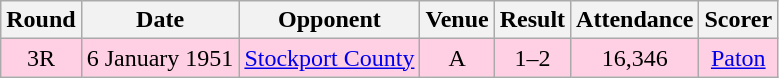<table style="text-align:center;" class="wikitable sortable">
<tr>
<th>Round</th>
<th>Date</th>
<th>Opponent</th>
<th>Venue</th>
<th>Result</th>
<th>Attendance</th>
<th>Scorer</th>
</tr>
<tr style="background:#ffd0e3;">
<td>3R</td>
<td>6 January 1951</td>
<td><a href='#'>Stockport County</a></td>
<td>A</td>
<td>1–2</td>
<td>16,346</td>
<td><a href='#'>Paton</a></td>
</tr>
</table>
